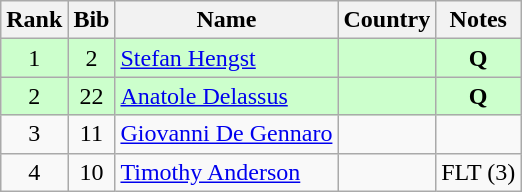<table class="wikitable" style="text-align:center;">
<tr>
<th>Rank</th>
<th>Bib</th>
<th>Name</th>
<th>Country</th>
<th>Notes</th>
</tr>
<tr bgcolor=ccffcc>
<td>1</td>
<td>2</td>
<td align=left><a href='#'>Stefan Hengst</a></td>
<td align=left></td>
<td><strong>Q</strong></td>
</tr>
<tr bgcolor=ccffcc>
<td>2</td>
<td>22</td>
<td align=left><a href='#'>Anatole Delassus</a></td>
<td align=left></td>
<td><strong>Q</strong></td>
</tr>
<tr>
<td>3</td>
<td>11</td>
<td align=left><a href='#'>Giovanni De Gennaro</a></td>
<td align=left></td>
<td></td>
</tr>
<tr>
<td>4</td>
<td>10</td>
<td align=left><a href='#'>Timothy Anderson</a></td>
<td align=left></td>
<td>FLT (3)</td>
</tr>
</table>
